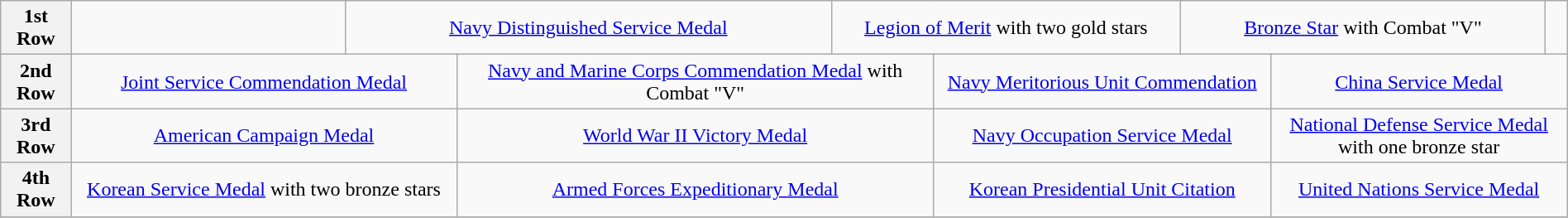<table class="wikitable" style="margin:1em auto; text-align:center;">
<tr>
<th>1st Row</th>
<td></td>
<td colspan="2"><a href='#'>Navy Distinguished Service Medal</a></td>
<td colspan="2"><a href='#'>Legion of Merit</a> with two gold stars</td>
<td colspan="2"><a href='#'>Bronze Star</a> with Combat "V"</td>
<td></td>
</tr>
<tr>
<th>2nd Row</th>
<td colspan="2"><a href='#'>Joint Service Commendation Medal</a></td>
<td colspan="2"><a href='#'>Navy and Marine Corps Commendation Medal</a> with Combat "V"</td>
<td colspan="2"><a href='#'>Navy Meritorious Unit Commendation</a></td>
<td colspan="2"><a href='#'>China Service Medal</a></td>
</tr>
<tr>
<th>3rd Row</th>
<td colspan="2"><a href='#'>American Campaign Medal</a></td>
<td colspan="2"><a href='#'>World War II Victory Medal</a></td>
<td colspan="2"><a href='#'>Navy Occupation Service Medal</a></td>
<td colspan="2"><a href='#'>National Defense Service Medal</a> with one bronze star</td>
</tr>
<tr>
<th>4th Row</th>
<td colspan="2"><a href='#'>Korean Service Medal</a> with two bronze stars</td>
<td colspan="2"><a href='#'>Armed Forces Expeditionary Medal</a></td>
<td colspan="2"><a href='#'>Korean Presidential Unit Citation</a></td>
<td colspan="2"><a href='#'>United Nations Service Medal</a></td>
</tr>
<tr>
</tr>
</table>
